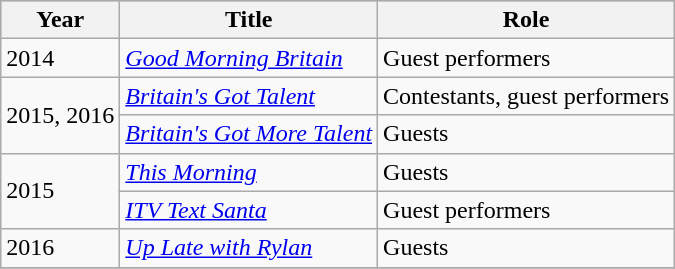<table class="wikitable">
<tr style="background:#b0c4de; text-align:center;">
<th>Year</th>
<th>Title</th>
<th>Role</th>
</tr>
<tr>
<td>2014</td>
<td><em><a href='#'>Good Morning Britain</a></em></td>
<td>Guest performers</td>
</tr>
<tr>
<td rowspan=2>2015, 2016</td>
<td><em><a href='#'>Britain's Got Talent</a></em></td>
<td>Contestants, guest performers</td>
</tr>
<tr>
<td><em><a href='#'>Britain's Got More Talent</a></em></td>
<td>Guests</td>
</tr>
<tr>
<td rowspan=2>2015</td>
<td><em><a href='#'>This Morning</a></em></td>
<td>Guests</td>
</tr>
<tr>
<td><em><a href='#'>ITV Text Santa</a></em></td>
<td>Guest performers</td>
</tr>
<tr>
<td>2016</td>
<td><em><a href='#'>Up Late with Rylan</a></em></td>
<td>Guests</td>
</tr>
<tr>
</tr>
</table>
